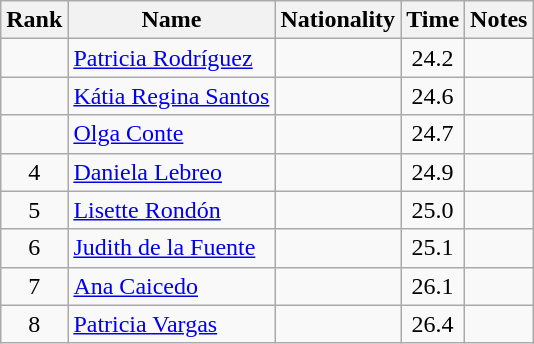<table class="wikitable sortable" style="text-align:center">
<tr>
<th>Rank</th>
<th>Name</th>
<th>Nationality</th>
<th>Time</th>
<th>Notes</th>
</tr>
<tr>
<td></td>
<td align=left><a href='#'>Patricia Rodríguez</a></td>
<td align=left></td>
<td>24.2</td>
<td></td>
</tr>
<tr>
<td></td>
<td align=left><a href='#'>Kátia Regina Santos</a></td>
<td align=left></td>
<td>24.6</td>
<td></td>
</tr>
<tr>
<td></td>
<td align=left><a href='#'>Olga Conte</a></td>
<td align=left></td>
<td>24.7</td>
<td></td>
</tr>
<tr>
<td>4</td>
<td align=left><a href='#'>Daniela Lebreo</a></td>
<td align=left></td>
<td>24.9</td>
<td></td>
</tr>
<tr>
<td>5</td>
<td align=left><a href='#'>Lisette Rondón</a></td>
<td align=left></td>
<td>25.0</td>
<td></td>
</tr>
<tr>
<td>6</td>
<td align=left><a href='#'>Judith de la Fuente</a></td>
<td align=left></td>
<td>25.1</td>
<td></td>
</tr>
<tr>
<td>7</td>
<td align=left><a href='#'>Ana Caicedo</a></td>
<td align=left></td>
<td>26.1</td>
<td></td>
</tr>
<tr>
<td>8</td>
<td align=left><a href='#'>Patricia Vargas</a></td>
<td align=left></td>
<td>26.4</td>
<td></td>
</tr>
</table>
